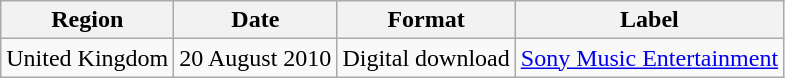<table class=wikitable>
<tr>
<th>Region</th>
<th>Date</th>
<th>Format</th>
<th>Label</th>
</tr>
<tr>
<td>United Kingdom</td>
<td>20 August 2010</td>
<td>Digital download</td>
<td><a href='#'>Sony Music Entertainment</a></td>
</tr>
</table>
